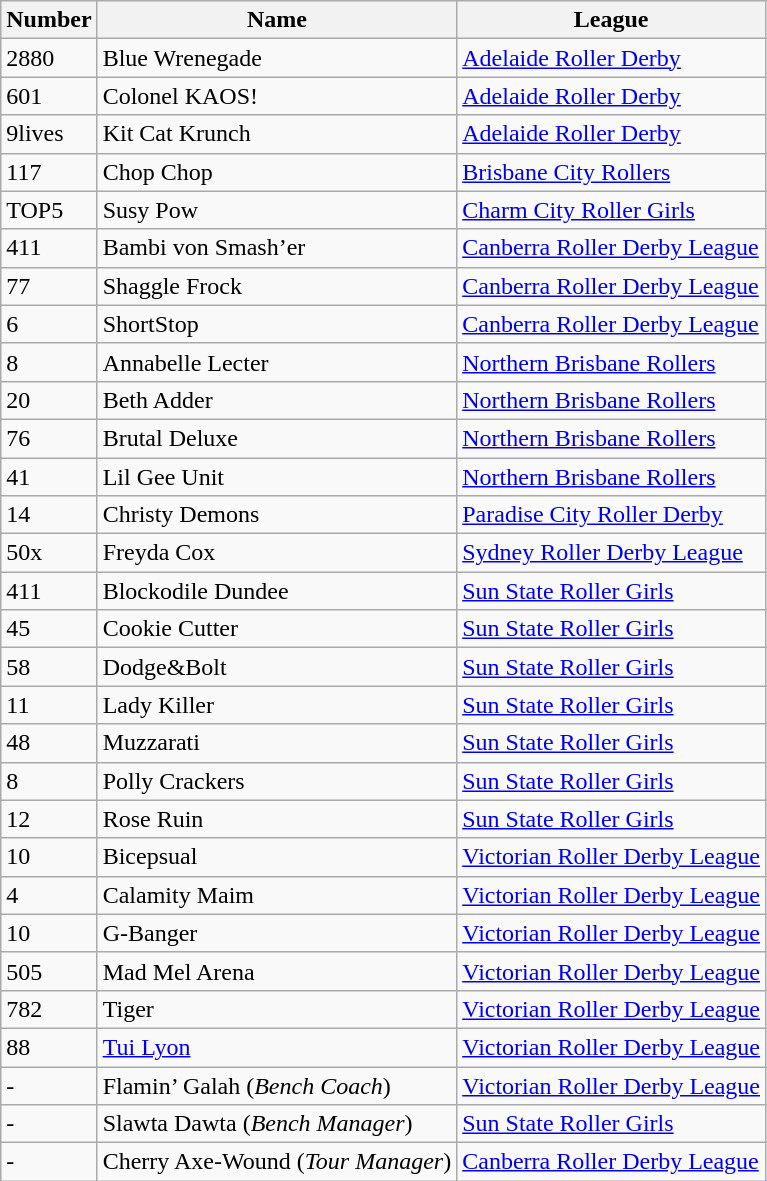<table class="wikitable sortable">
<tr>
<th>Number</th>
<th>Name</th>
<th>League</th>
</tr>
<tr>
<td>2880</td>
<td>Blue Wrenegade</td>
<td><a href='#'>Adelaide Roller Derby</a></td>
</tr>
<tr>
<td>601</td>
<td>Colonel KAOS!</td>
<td><a href='#'>Adelaide Roller Derby</a></td>
</tr>
<tr>
<td>9lives</td>
<td>Kit Cat Krunch</td>
<td><a href='#'>Adelaide Roller Derby</a></td>
</tr>
<tr>
<td>117</td>
<td>Chop Chop</td>
<td><a href='#'>Brisbane City Rollers</a></td>
</tr>
<tr>
<td>TOP5</td>
<td>Susy Pow</td>
<td><a href='#'>Charm City Roller Girls</a></td>
</tr>
<tr>
<td>411</td>
<td>Bambi von Smash’er</td>
<td><a href='#'>Canberra Roller Derby League</a></td>
</tr>
<tr>
<td>77</td>
<td>Shaggle Frock</td>
<td><a href='#'>Canberra Roller Derby League</a></td>
</tr>
<tr>
<td>6</td>
<td>ShortStop</td>
<td><a href='#'>Canberra Roller Derby League</a></td>
</tr>
<tr>
<td>8</td>
<td>Annabelle Lecter</td>
<td><a href='#'>Northern Brisbane Rollers</a></td>
</tr>
<tr>
<td>20</td>
<td>Beth Adder</td>
<td><a href='#'>Northern Brisbane Rollers</a></td>
</tr>
<tr>
<td>76</td>
<td>Brutal Deluxe</td>
<td><a href='#'>Northern Brisbane Rollers</a></td>
</tr>
<tr>
<td>41</td>
<td>Lil Gee Unit</td>
<td><a href='#'>Northern Brisbane Rollers</a></td>
</tr>
<tr>
<td>14</td>
<td>Christy Demons</td>
<td><a href='#'>Paradise City Roller Derby</a></td>
</tr>
<tr>
<td>50x</td>
<td>Freyda Cox</td>
<td><a href='#'>Sydney Roller Derby League</a></td>
</tr>
<tr>
<td>411</td>
<td>Blockodile Dundee</td>
<td><a href='#'>Sun State Roller Girls</a></td>
</tr>
<tr>
<td>45</td>
<td>Cookie Cutter</td>
<td><a href='#'>Sun State Roller Girls</a></td>
</tr>
<tr>
<td>58</td>
<td>Dodge&Bolt</td>
<td><a href='#'>Sun State Roller Girls</a></td>
</tr>
<tr>
<td>11</td>
<td>Lady Killer</td>
<td><a href='#'>Sun State Roller Girls</a></td>
</tr>
<tr>
<td>48</td>
<td>Muzzarati</td>
<td><a href='#'>Sun State Roller Girls</a></td>
</tr>
<tr>
<td>8</td>
<td>Polly Crackers</td>
<td><a href='#'>Sun State Roller Girls</a></td>
</tr>
<tr>
<td>12</td>
<td>Rose Ruin</td>
<td><a href='#'>Sun State Roller Girls</a></td>
</tr>
<tr>
<td>10</td>
<td>Bicepsual</td>
<td><a href='#'>Victorian Roller Derby League</a></td>
</tr>
<tr>
<td>4</td>
<td>Calamity Maim</td>
<td><a href='#'>Victorian Roller Derby League</a></td>
</tr>
<tr>
<td>10</td>
<td>G-Banger</td>
<td><a href='#'>Victorian Roller Derby League</a></td>
</tr>
<tr>
<td>505</td>
<td>Mad Mel Arena</td>
<td><a href='#'>Victorian Roller Derby League</a></td>
</tr>
<tr>
<td>782</td>
<td>Tiger</td>
<td><a href='#'>Victorian Roller Derby League</a></td>
</tr>
<tr>
<td>88</td>
<td><a href='#'>Tui Lyon</a></td>
<td><a href='#'>Victorian Roller Derby League</a></td>
</tr>
<tr>
<td>-</td>
<td>Flamin’ Galah (<em>Bench Coach</em>)</td>
<td><a href='#'>Victorian Roller Derby League</a></td>
</tr>
<tr>
<td>-</td>
<td>Slawta Dawta (<em>Bench Manager</em>)</td>
<td><a href='#'>Sun State Roller Girls</a></td>
</tr>
<tr>
<td>-</td>
<td>Cherry Axe-Wound (<em>Tour Manager</em>)</td>
<td><a href='#'>Canberra Roller Derby League</a></td>
</tr>
</table>
